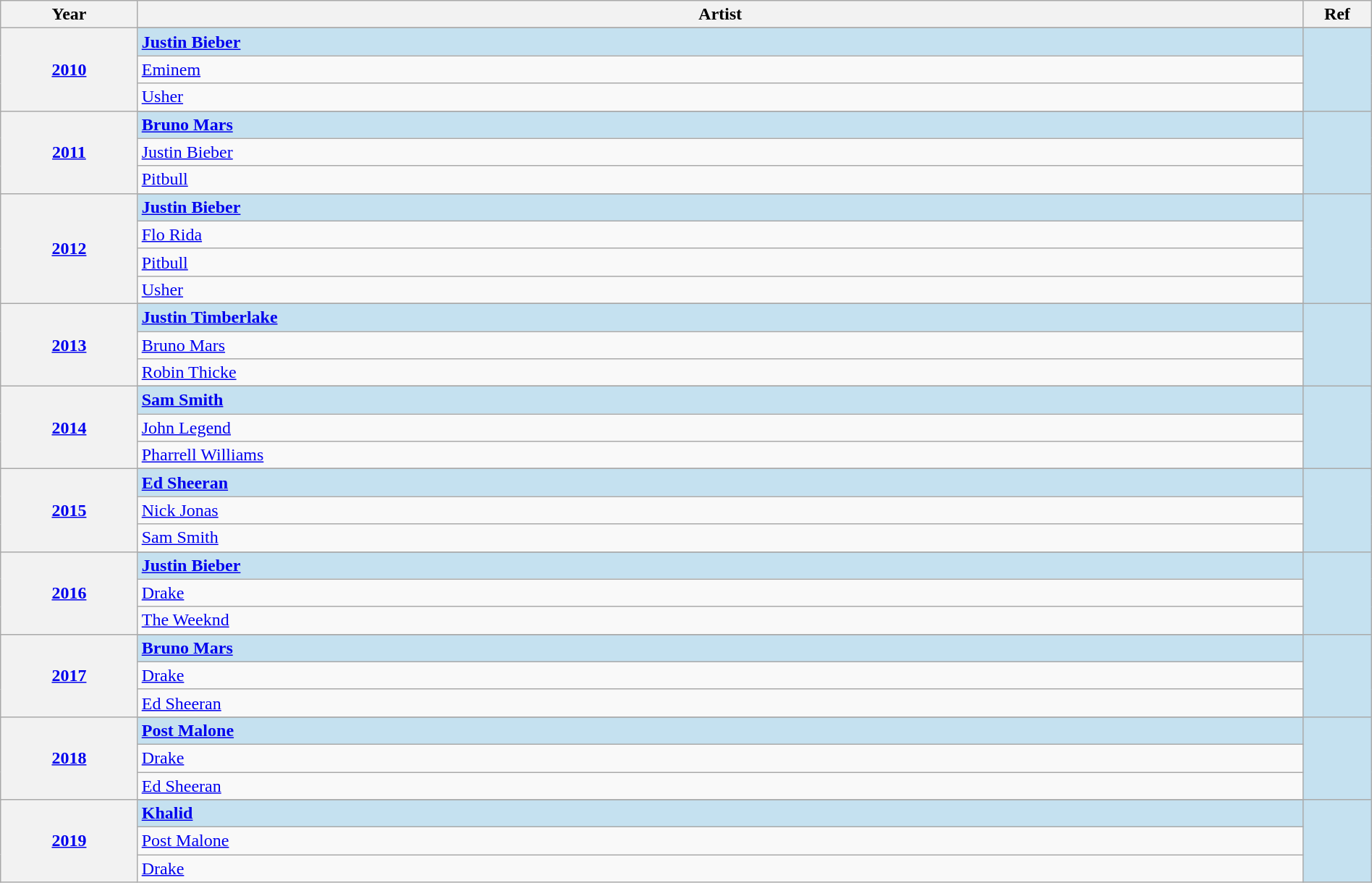<table class="wikitable" width="100%">
<tr>
<th width="10%">Year</th>
<th width="85%">Artist</th>
<th width="5%">Ref</th>
</tr>
<tr>
<th rowspan="4" align="center"><a href='#'>2010<br></a></th>
</tr>
<tr style="background:#c5e1f0">
<td><strong><a href='#'>Justin Bieber</a></strong></td>
<td rowspan="4" align="center"></td>
</tr>
<tr>
<td><a href='#'>Eminem</a></td>
</tr>
<tr>
<td><a href='#'>Usher</a></td>
</tr>
<tr>
<th rowspan="4" align="center"><a href='#'>2011<br></a></th>
</tr>
<tr style="background:#c5e1f0">
<td><strong><a href='#'>Bruno Mars</a></strong></td>
<td rowspan="4" align="center"></td>
</tr>
<tr>
<td><a href='#'>Justin Bieber</a></td>
</tr>
<tr>
<td><a href='#'>Pitbull</a></td>
</tr>
<tr>
<th rowspan="5" align="center"><a href='#'>2012<br></a></th>
</tr>
<tr style="background:#c5e1f0">
<td><strong><a href='#'>Justin Bieber</a></strong></td>
<td rowspan="5" align="center"></td>
</tr>
<tr>
<td><a href='#'>Flo Rida</a></td>
</tr>
<tr>
<td><a href='#'>Pitbull</a></td>
</tr>
<tr>
<td><a href='#'>Usher</a></td>
</tr>
<tr>
<th rowspan="4" align="center"><a href='#'>2013<br></a></th>
</tr>
<tr style="background:#c5e1f0">
<td><strong><a href='#'>Justin Timberlake</a></strong></td>
<td rowspan="4" align="center"></td>
</tr>
<tr>
<td><a href='#'>Bruno Mars</a></td>
</tr>
<tr>
<td><a href='#'>Robin Thicke</a></td>
</tr>
<tr>
<th rowspan="4" align="center"><a href='#'>2014<br></a></th>
</tr>
<tr style="background:#c5e1f0">
<td><strong><a href='#'>Sam Smith</a></strong></td>
<td rowspan="4" align="center"></td>
</tr>
<tr>
<td><a href='#'>John Legend</a></td>
</tr>
<tr>
<td><a href='#'>Pharrell Williams</a></td>
</tr>
<tr>
<th rowspan="4" align="center"><a href='#'>2015<br></a></th>
</tr>
<tr style="background:#c5e1f0">
<td><strong><a href='#'>Ed Sheeran</a></strong></td>
<td rowspan="4" align="center"></td>
</tr>
<tr>
<td><a href='#'>Nick Jonas</a></td>
</tr>
<tr>
<td><a href='#'>Sam Smith</a></td>
</tr>
<tr>
<th rowspan="4" align="center"><a href='#'>2016<br></a></th>
</tr>
<tr style="background:#c5e1f0">
<td><strong><a href='#'>Justin Bieber</a></strong></td>
<td rowspan="4" align="center"></td>
</tr>
<tr>
<td><a href='#'>Drake</a></td>
</tr>
<tr>
<td><a href='#'>The Weeknd</a></td>
</tr>
<tr>
<th rowspan="4" align="center"><a href='#'>2017<br></a></th>
</tr>
<tr style="background:#c5e1f0">
<td><strong><a href='#'>Bruno Mars</a></strong></td>
<td rowspan="4" align="center"></td>
</tr>
<tr>
<td><a href='#'>Drake</a></td>
</tr>
<tr>
<td><a href='#'>Ed Sheeran</a></td>
</tr>
<tr>
<th rowspan="4" align="center"><a href='#'>2018<br></a></th>
</tr>
<tr style="background:#c5e1f0">
<td><strong><a href='#'>Post Malone</a></strong></td>
<td rowspan="4" align="center"></td>
</tr>
<tr>
<td><a href='#'>Drake</a></td>
</tr>
<tr>
<td><a href='#'>Ed Sheeran</a></td>
</tr>
<tr>
<th rowspan="4" align="center"><a href='#'>2019<br></a></th>
</tr>
<tr style="background:#c5e1f0">
<td><strong><a href='#'>Khalid</a></strong></td>
<td rowspan="4" align="center"></td>
</tr>
<tr>
<td><a href='#'>Post Malone</a></td>
</tr>
<tr>
<td><a href='#'>Drake</a></td>
</tr>
</table>
